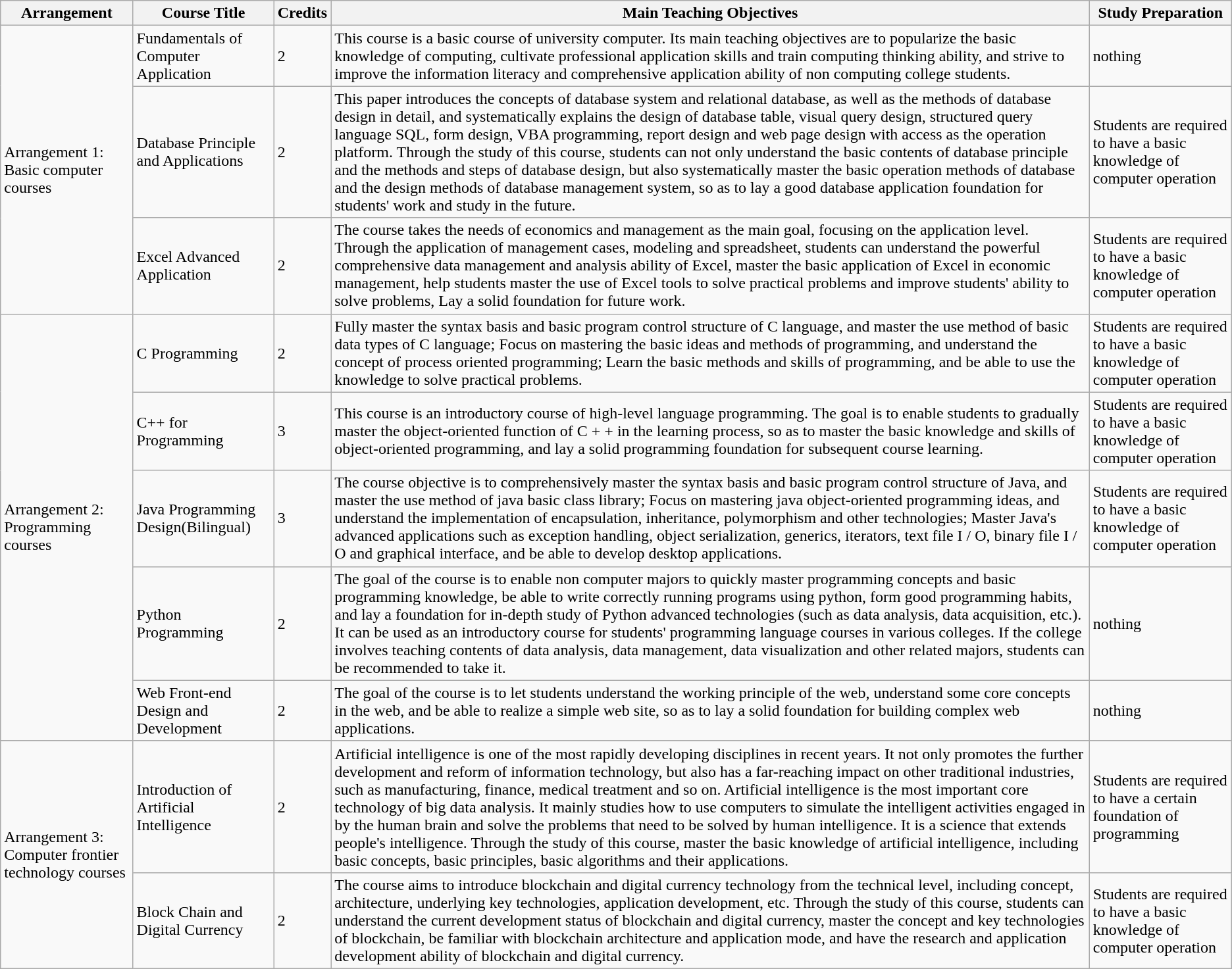<table class="wikitable">
<tr>
<th>Arrangement</th>
<th>Course Title</th>
<th>Credits</th>
<th>Main Teaching Objectives</th>
<th>Study Preparation</th>
</tr>
<tr>
<td rowspan=3>Arrangement 1: Basic computer courses</td>
<td>Fundamentals of Computer Application</td>
<td>2</td>
<td>This course is a basic course of university computer. Its main teaching objectives are to popularize the basic knowledge of computing, cultivate professional application skills and train computing thinking ability, and strive to improve the information literacy and comprehensive application ability of non computing college students.</td>
<td>nothing</td>
</tr>
<tr>
<td>Database Principle and Applications</td>
<td>2</td>
<td>This paper introduces the concepts of database system and relational database, as well as the methods of database design in detail, and systematically explains the design of database table, visual query design, structured query language SQL, form design, VBA programming, report design and web page design with access as the operation platform. Through the study of this course, students can not only understand the basic contents of database principle and the methods and steps of database design, but also systematically master the basic operation methods of database and the design methods of database management system, so as to lay a good database application foundation for students' work and study in the future.</td>
<td>Students are required to have a basic knowledge of computer operation</td>
</tr>
<tr>
<td>Excel Advanced Application</td>
<td>2</td>
<td>The course takes the needs of economics and management as the main goal, focusing on the application level. Through the application of management cases, modeling and spreadsheet, students can understand the powerful comprehensive data management and analysis ability of Excel, master the basic application of Excel in economic management, help students master the use of Excel tools to solve practical problems and improve students' ability to solve problems, Lay a solid foundation for future work.</td>
<td>Students are required to have a basic knowledge of computer operation</td>
</tr>
<tr>
<td rowspan=5>Arrangement 2: Programming courses</td>
<td>C Programming</td>
<td>2</td>
<td>Fully master the syntax basis and basic program control structure of C language, and master the use method of basic data types of C language; Focus on mastering the basic ideas and methods of programming, and understand the concept of process oriented programming; Learn the basic methods and skills of programming, and be able to use the knowledge to solve practical problems.</td>
<td>Students are required to have a basic knowledge of computer operation</td>
</tr>
<tr>
<td>C++ for Programming</td>
<td>3</td>
<td>This course is an introductory course of high-level language programming. The goal is to enable students to gradually master the object-oriented function of C + + in the learning process, so as to master the basic knowledge and skills of object-oriented programming, and lay a solid programming foundation for subsequent course learning.</td>
<td>Students are required to have a basic knowledge of computer operation</td>
</tr>
<tr>
<td>Java Programming Design(Bilingual)</td>
<td>3</td>
<td>The course objective is to comprehensively master the syntax basis and basic program control structure of Java, and master the use method of java basic class library; Focus on mastering java object-oriented programming ideas, and understand the implementation of encapsulation, inheritance, polymorphism and other technologies; Master Java's advanced applications such as exception handling, object serialization, generics, iterators, text file I / O, binary file I / O and graphical interface, and be able to develop desktop applications.</td>
<td>Students are required to have a basic knowledge of computer operation</td>
</tr>
<tr>
<td>Python Programming</td>
<td>2</td>
<td>The goal of the course is to enable non computer majors to quickly master programming concepts and basic programming knowledge, be able to write correctly running programs using python, form good programming habits, and lay a foundation for in-depth study of Python advanced technologies (such as data analysis, data acquisition, etc.). It can be used as an introductory course for students' programming language courses in various colleges. If the college involves teaching contents of data analysis, data management, data visualization and other related majors, students can be recommended to take it.</td>
<td>nothing</td>
</tr>
<tr>
<td>Web Front-end Design and Development</td>
<td>2</td>
<td>The goal of the course is to let students understand the working principle of the web, understand some core concepts in the web, and be able to realize a simple web site, so as to lay a solid foundation for building complex web applications.</td>
<td>nothing</td>
</tr>
<tr>
<td rowspan=2>Arrangement 3: Computer frontier technology courses</td>
<td>Introduction of Artificial Intelligence</td>
<td>2</td>
<td>Artificial intelligence is one of the most rapidly developing disciplines in recent years. It not only promotes the further development and reform of information technology, but also has a far-reaching impact on other traditional industries, such as manufacturing, finance, medical treatment and so on. Artificial intelligence is the most important core technology of big data analysis. It mainly studies how to use computers to simulate the intelligent activities engaged in by the human brain and solve the problems that need to be solved by human intelligence. It is a science that extends people's intelligence. Through the study of this course, master the basic knowledge of artificial intelligence, including basic concepts, basic principles, basic algorithms and their applications.</td>
<td>Students are required to have a certain foundation of programming</td>
</tr>
<tr>
<td>Block Chain and Digital Currency</td>
<td>2</td>
<td>The course aims to introduce blockchain and digital currency technology from the technical level, including concept, architecture, underlying key technologies, application development, etc. Through the study of this course, students can understand the current development status of blockchain and digital currency, master the concept and key technologies of blockchain, be familiar with blockchain architecture and application mode, and have the research and application development ability of blockchain and digital currency.</td>
<td>Students are required to have a basic knowledge of computer operation</td>
</tr>
</table>
